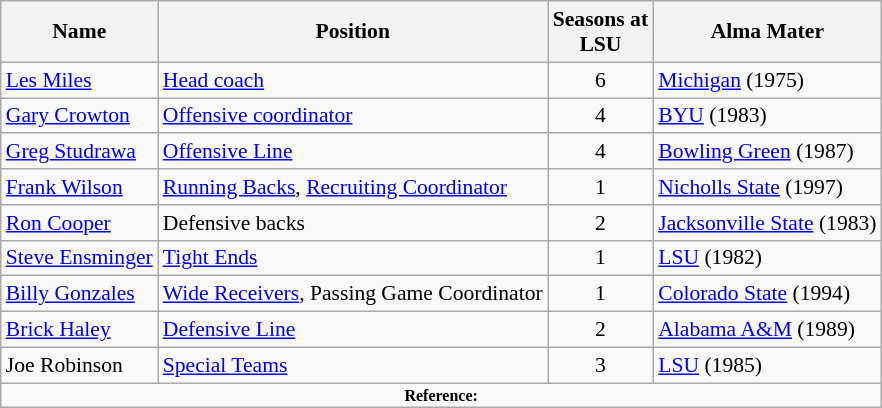<table class="wikitable" border="1" style="font-size:90%;">
<tr>
<th>Name</th>
<th>Position</th>
<th>Seasons at<br>LSU</th>
<th>Alma Mater</th>
</tr>
<tr>
<td><a href='#'>Les Miles</a></td>
<td><a href='#'>Head coach</a></td>
<td align=center>6</td>
<td><a href='#'>Michigan</a> (1975)</td>
</tr>
<tr>
<td><a href='#'>Gary Crowton</a></td>
<td><a href='#'>Offensive coordinator</a></td>
<td align=center>4</td>
<td><a href='#'>BYU</a> (1983)</td>
</tr>
<tr>
<td><a href='#'>Greg Studrawa</a></td>
<td><a href='#'>Offensive Line</a></td>
<td align=center>4</td>
<td><a href='#'>Bowling Green</a> (1987)</td>
</tr>
<tr>
<td><a href='#'>Frank Wilson</a></td>
<td><a href='#'>Running Backs</a>, <a href='#'>Recruiting Coordinator</a></td>
<td align=center>1</td>
<td><a href='#'>Nicholls State</a> (1997)</td>
</tr>
<tr>
<td><a href='#'>Ron Cooper</a></td>
<td>Defensive backs</td>
<td align=center>2</td>
<td><a href='#'>Jacksonville State</a> (1983)</td>
</tr>
<tr>
<td><a href='#'>Steve Ensminger</a></td>
<td><a href='#'>Tight Ends</a></td>
<td align=center>1</td>
<td><a href='#'>LSU</a> (1982)</td>
</tr>
<tr>
<td><a href='#'>Billy Gonzales</a></td>
<td><a href='#'>Wide Receivers</a>, Passing Game Coordinator</td>
<td align=center>1</td>
<td><a href='#'>Colorado State</a> (1994)</td>
</tr>
<tr>
<td><a href='#'>Brick Haley</a></td>
<td><a href='#'>Defensive Line</a></td>
<td align=center>2</td>
<td><a href='#'>Alabama A&M</a> (1989)</td>
</tr>
<tr>
<td>Joe Robinson</td>
<td><a href='#'>Special Teams</a></td>
<td align=center>3</td>
<td><a href='#'>LSU</a> (1985)</td>
</tr>
<tr>
<td colspan="4" style="font-size: 8pt" align="center"><strong>Reference:</strong></td>
</tr>
</table>
